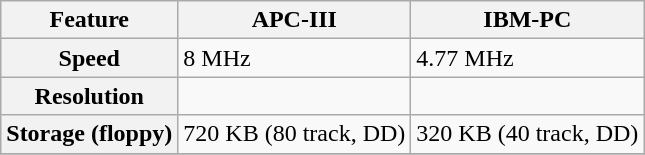<table class="wikitable">
<tr>
<th>Feature</th>
<th>APC-III</th>
<th>IBM-PC</th>
</tr>
<tr>
<th>Speed</th>
<td>8 MHz</td>
<td>4.77 MHz</td>
</tr>
<tr>
<th>Resolution</th>
<td></td>
<td></td>
</tr>
<tr>
<th>Storage (floppy)</th>
<td>720 KB (80 track, DD)</td>
<td>320 KB (40 track, DD)</td>
</tr>
<tr>
</tr>
</table>
